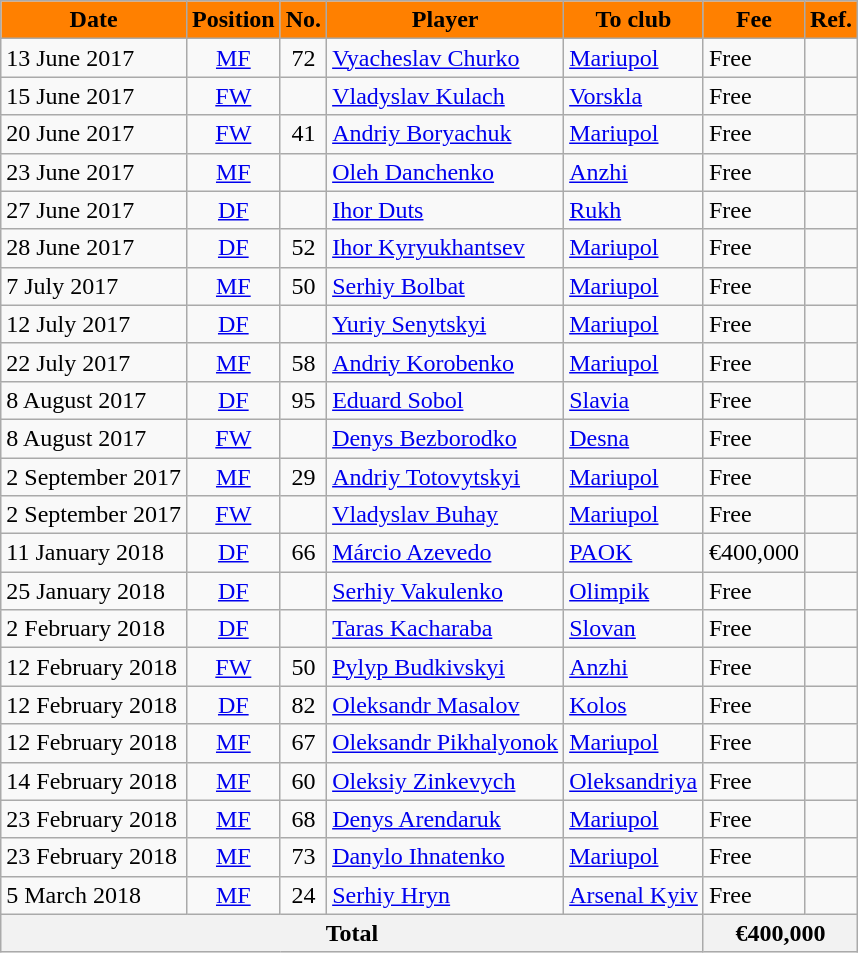<table class="wikitable sortable">
<tr>
<th style="background:#FF8000; color:black;">Date</th>
<th style="background:#FF8000; color:black;">Position</th>
<th style="background:#FF8000; color:black;">No.</th>
<th style="background:#FF8000; color:black;">Player</th>
<th style="background:#FF8000; color:black;">To club</th>
<th style="background:#FF8000; color:black;">Fee</th>
<th style="background:#FF8000; color:black;">Ref.</th>
</tr>
<tr>
<td>13 June 2017</td>
<td style="text-align:center;"><a href='#'>MF</a></td>
<td style="text-align:center;">72</td>
<td style="text-align:left;"> <a href='#'>Vyacheslav Churko</a></td>
<td style="text-align:left;"> <a href='#'>Mariupol</a></td>
<td>Free</td>
<td></td>
</tr>
<tr>
<td>15 June 2017</td>
<td style="text-align:center;"><a href='#'>FW</a></td>
<td style="text-align:center;"></td>
<td style="text-align:left;"> <a href='#'>Vladyslav Kulach</a></td>
<td style="text-align:left;"> <a href='#'>Vorskla</a></td>
<td>Free</td>
<td></td>
</tr>
<tr>
<td>20 June 2017</td>
<td style="text-align:center;"><a href='#'>FW</a></td>
<td style="text-align:center;">41</td>
<td style="text-align:left;"> <a href='#'>Andriy Boryachuk</a></td>
<td style="text-align:left;"> <a href='#'>Mariupol</a></td>
<td>Free</td>
<td></td>
</tr>
<tr>
<td>23 June 2017</td>
<td style="text-align:center;"><a href='#'>MF</a></td>
<td style="text-align:center;"></td>
<td style="text-align:left;"> <a href='#'>Oleh Danchenko</a></td>
<td style="text-align:left;"> <a href='#'>Anzhi</a></td>
<td>Free</td>
<td></td>
</tr>
<tr>
<td>27 June 2017</td>
<td style="text-align:center;"><a href='#'>DF</a></td>
<td style="text-align:center;"></td>
<td style="text-align:left;"> <a href='#'>Ihor Duts</a></td>
<td style="text-align:left;"> <a href='#'>Rukh</a></td>
<td>Free</td>
<td></td>
</tr>
<tr>
<td>28 June 2017</td>
<td style="text-align:center;"><a href='#'>DF</a></td>
<td style="text-align:center;">52</td>
<td style="text-align:left;"> <a href='#'>Ihor Kyryukhantsev</a></td>
<td style="text-align:left;"> <a href='#'>Mariupol</a></td>
<td>Free</td>
<td></td>
</tr>
<tr>
<td>7 July 2017</td>
<td style="text-align:center;"><a href='#'>MF</a></td>
<td style="text-align:center;">50</td>
<td style="text-align:left;"> <a href='#'>Serhiy Bolbat</a></td>
<td style="text-align:left;"> <a href='#'>Mariupol</a></td>
<td>Free</td>
<td></td>
</tr>
<tr>
<td>12 July 2017</td>
<td style="text-align:center;"><a href='#'>DF</a></td>
<td style="text-align:center;"></td>
<td style="text-align:left;"> <a href='#'>Yuriy Senytskyi</a></td>
<td style="text-align:left;"> <a href='#'>Mariupol</a></td>
<td>Free</td>
<td></td>
</tr>
<tr>
<td>22 July 2017</td>
<td style="text-align:center;"><a href='#'>MF</a></td>
<td style="text-align:center;">58</td>
<td style="text-align:left;"> <a href='#'>Andriy Korobenko</a></td>
<td style="text-align:left;"> <a href='#'>Mariupol</a></td>
<td>Free</td>
<td></td>
</tr>
<tr>
<td>8 August 2017</td>
<td style="text-align:center;"><a href='#'>DF</a></td>
<td style="text-align:center;">95</td>
<td style="text-align:left;"> <a href='#'>Eduard Sobol</a></td>
<td style="text-align:left;"> <a href='#'>Slavia</a></td>
<td>Free</td>
<td></td>
</tr>
<tr>
<td>8 August 2017</td>
<td style="text-align:center;"><a href='#'>FW</a></td>
<td style="text-align:center;"></td>
<td style="text-align:left;"> <a href='#'>Denys Bezborodko</a></td>
<td style="text-align:left;"> <a href='#'>Desna</a></td>
<td>Free</td>
<td></td>
</tr>
<tr>
<td>2 September 2017</td>
<td style="text-align:center;"><a href='#'>MF</a></td>
<td style="text-align:center;">29</td>
<td style="text-align:left;"> <a href='#'>Andriy Totovytskyi</a></td>
<td style="text-align:left;"> <a href='#'>Mariupol</a></td>
<td>Free</td>
<td></td>
</tr>
<tr>
<td>2 September 2017</td>
<td style="text-align:center;"><a href='#'>FW</a></td>
<td style="text-align:center;"></td>
<td style="text-align:left;"> <a href='#'>Vladyslav Buhay</a></td>
<td style="text-align:left;"> <a href='#'>Mariupol</a></td>
<td>Free</td>
<td></td>
</tr>
<tr>
<td>11 January 2018</td>
<td style="text-align:center;"><a href='#'>DF</a></td>
<td style="text-align:center;">66</td>
<td style="text-align:left;"> <a href='#'>Márcio Azevedo</a></td>
<td style="text-align:left;"> <a href='#'>PAOK</a></td>
<td>€400,000</td>
<td></td>
</tr>
<tr>
<td>25 January 2018</td>
<td style="text-align:center;"><a href='#'>DF</a></td>
<td style="text-align:center;"></td>
<td style="text-align:left;"> <a href='#'>Serhiy Vakulenko</a></td>
<td style="text-align:left;"> <a href='#'>Olimpik</a></td>
<td>Free</td>
<td></td>
</tr>
<tr>
<td>2 February 2018</td>
<td style="text-align:center;"><a href='#'>DF</a></td>
<td style="text-align:center;"></td>
<td style="text-align:left;"> <a href='#'>Taras Kacharaba</a></td>
<td style="text-align:left;"> <a href='#'>Slovan</a></td>
<td>Free</td>
<td></td>
</tr>
<tr>
<td>12 February 2018</td>
<td style="text-align:center;"><a href='#'>FW</a></td>
<td style="text-align:center;">50</td>
<td style="text-align:left;"> <a href='#'>Pylyp Budkivskyi</a></td>
<td style="text-align:left;"> <a href='#'>Anzhi</a></td>
<td>Free</td>
<td></td>
</tr>
<tr>
<td>12 February 2018</td>
<td style="text-align:center;"><a href='#'>DF</a></td>
<td style="text-align:center;">82</td>
<td style="text-align:left;"> <a href='#'>Oleksandr Masalov</a></td>
<td style="text-align:left;"> <a href='#'>Kolos</a></td>
<td>Free</td>
<td></td>
</tr>
<tr>
<td>12 February 2018</td>
<td style="text-align:center;"><a href='#'>MF</a></td>
<td style="text-align:center;">67</td>
<td style="text-align:left;"> <a href='#'>Oleksandr Pikhalyonok</a></td>
<td style="text-align:left;"> <a href='#'>Mariupol</a></td>
<td>Free</td>
<td></td>
</tr>
<tr>
<td>14 February 2018</td>
<td style="text-align:center;"><a href='#'>MF</a></td>
<td style="text-align:center;">60</td>
<td style="text-align:left;"> <a href='#'>Oleksiy Zinkevych</a></td>
<td style="text-align:left;"> <a href='#'>Oleksandriya</a></td>
<td>Free</td>
<td></td>
</tr>
<tr>
<td>23 February 2018</td>
<td style="text-align:center;"><a href='#'>MF</a></td>
<td style="text-align:center;">68</td>
<td style="text-align:left;"> <a href='#'>Denys Arendaruk</a></td>
<td style="text-align:left;"> <a href='#'>Mariupol</a></td>
<td>Free</td>
<td></td>
</tr>
<tr>
<td>23 February 2018</td>
<td style="text-align:center;"><a href='#'>MF</a></td>
<td style="text-align:center;">73</td>
<td style="text-align:left;"> <a href='#'>Danylo Ihnatenko</a></td>
<td style="text-align:left;"> <a href='#'>Mariupol</a></td>
<td>Free</td>
<td></td>
</tr>
<tr>
<td>5 March 2018</td>
<td style="text-align:center;"><a href='#'>MF</a></td>
<td style="text-align:center;">24</td>
<td style="text-align:left;"> <a href='#'>Serhiy Hryn</a></td>
<td style="text-align:left;"> <a href='#'>Arsenal Kyiv</a></td>
<td>Free</td>
<td></td>
</tr>
<tr>
<th colspan="5">Total</th>
<th colspan="2">€400,000</th>
</tr>
</table>
